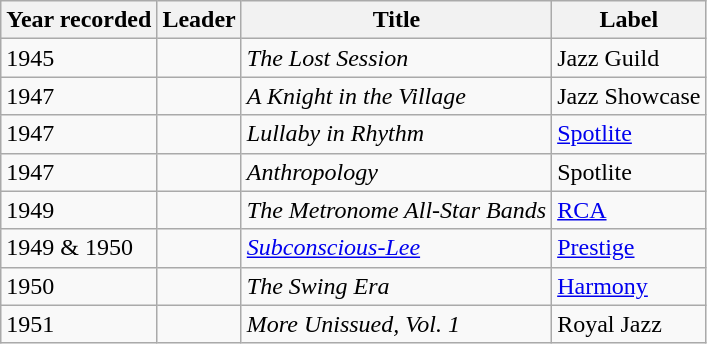<table class="wikitable sortable">
<tr>
<th>Year recorded</th>
<th>Leader</th>
<th>Title</th>
<th>Label</th>
</tr>
<tr>
<td>1945</td>
<td></td>
<td><em>The Lost Session</em></td>
<td>Jazz Guild</td>
</tr>
<tr>
<td>1947</td>
<td></td>
<td><em>A Knight in the Village</em></td>
<td>Jazz Showcase</td>
</tr>
<tr>
<td>1947</td>
<td></td>
<td><em>Lullaby in Rhythm</em></td>
<td><a href='#'>Spotlite</a></td>
</tr>
<tr>
<td>1947</td>
<td></td>
<td><em>Anthropology</em></td>
<td>Spotlite</td>
</tr>
<tr>
<td>1949</td>
<td></td>
<td><em>The Metronome All-Star Bands</em></td>
<td><a href='#'>RCA</a></td>
</tr>
<tr>
<td>1949 & 1950</td>
<td></td>
<td><em><a href='#'>Subconscious-Lee</a></em></td>
<td><a href='#'>Prestige</a></td>
</tr>
<tr>
<td>1950</td>
<td></td>
<td><em>The Swing Era</em></td>
<td><a href='#'>Harmony</a></td>
</tr>
<tr>
<td>1951</td>
<td></td>
<td><em>More Unissued, Vol. 1</em></td>
<td>Royal Jazz</td>
</tr>
</table>
